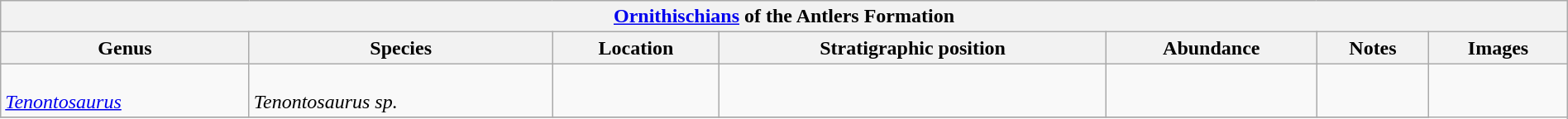<table class="wikitable" align="center" width="100%">
<tr>
<th colspan="7" align="center"><strong><a href='#'>Ornithischians</a> of the Antlers Formation</strong></th>
</tr>
<tr>
<th>Genus</th>
<th>Species</th>
<th>Location</th>
<th>Stratigraphic position</th>
<th>Abundance</th>
<th>Notes</th>
<th>Images</th>
</tr>
<tr>
<td><br><em><a href='#'>Tenontosaurus</a></em></td>
<td><br><em>Tenontosaurus sp.</em></td>
<td></td>
<td></td>
<td></td>
<td></td>
<td rowspan="99"><br></td>
</tr>
<tr>
</tr>
</table>
